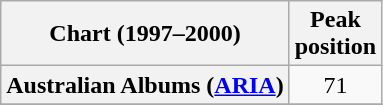<table class="wikitable sortable plainrowheaders" style="text-align:center">
<tr>
<th scope="col">Chart (1997–2000)</th>
<th scope="col">Peak<br>position</th>
</tr>
<tr>
<th scope="row">Australian Albums (<a href='#'>ARIA</a>)</th>
<td>71</td>
</tr>
<tr>
</tr>
<tr>
</tr>
<tr>
</tr>
<tr>
</tr>
<tr>
</tr>
</table>
